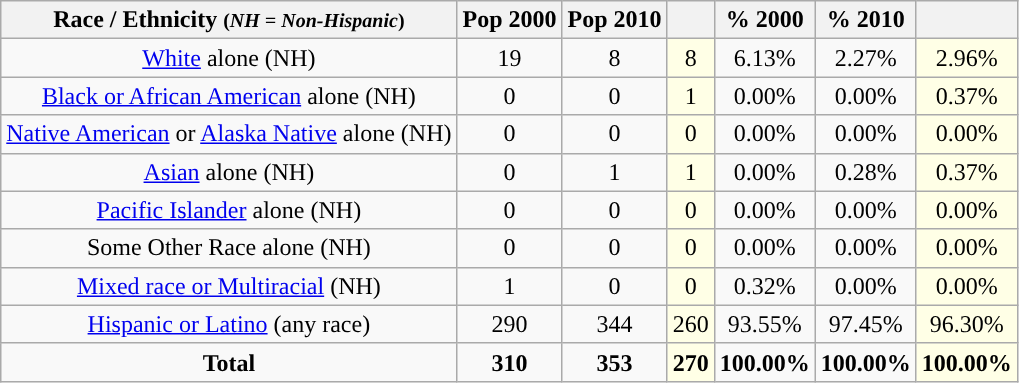<table class="wikitable" style="text-align:center;">
<tr>
<th>Race / Ethnicity <small>(<em>NH = Non-Hispanic</em>)</small></th>
<th>Pop 2000</th>
<th>Pop 2010</th>
<th></th>
<th>% 2000</th>
<th>% 2010</th>
<th></th>
</tr>
<tr>
<td><a href='#'>White</a> alone (NH)</td>
<td>19</td>
<td>8</td>
<td style='background: #ffffe6;'>8</td>
<td>6.13%</td>
<td>2.27%</td>
<td style='background: #ffffe6;'>2.96%</td>
</tr>
<tr>
<td><a href='#'>Black or African American</a> alone (NH)</td>
<td>0</td>
<td>0</td>
<td style='background: #ffffe6;'>1</td>
<td>0.00%</td>
<td>0.00%</td>
<td style='background: #ffffe6;'>0.37%</td>
</tr>
<tr>
<td><a href='#'>Native American</a> or <a href='#'>Alaska Native</a> alone (NH)</td>
<td>0</td>
<td>0</td>
<td style='background: #ffffe6;'>0</td>
<td>0.00%</td>
<td>0.00%</td>
<td style='background: #ffffe6;'>0.00%</td>
</tr>
<tr>
<td><a href='#'>Asian</a> alone (NH)</td>
<td>0</td>
<td>1</td>
<td style='background: #ffffe6;'>1</td>
<td>0.00%</td>
<td>0.28%</td>
<td style='background: #ffffe6;'>0.37%</td>
</tr>
<tr>
<td><a href='#'>Pacific Islander</a> alone (NH)</td>
<td>0</td>
<td>0</td>
<td style='background: #ffffe6;'>0</td>
<td>0.00%</td>
<td>0.00%</td>
<td style='background: #ffffe6;'>0.00%</td>
</tr>
<tr>
<td>Some Other Race alone (NH)</td>
<td>0</td>
<td>0</td>
<td style='background: #ffffe6;'>0</td>
<td>0.00%</td>
<td>0.00%</td>
<td style='background: #ffffe6;'>0.00%</td>
</tr>
<tr>
<td><a href='#'>Mixed race or Multiracial</a> (NH)</td>
<td>1</td>
<td>0</td>
<td style='background: #ffffe6;'>0</td>
<td>0.32%</td>
<td>0.00%</td>
<td style='background: #ffffe6;'>0.00%</td>
</tr>
<tr>
<td><a href='#'>Hispanic or Latino</a> (any race)</td>
<td>290</td>
<td>344</td>
<td style='background: #ffffe6;'>260</td>
<td>93.55%</td>
<td>97.45%</td>
<td style='background: #ffffe6;'>96.30%</td>
</tr>
<tr>
<td><strong>Total</strong></td>
<td><strong>310</strong></td>
<td><strong>353</strong></td>
<td style='background: #ffffe6;'><strong>270</strong></td>
<td><strong>100.00%</strong></td>
<td><strong>100.00%</strong></td>
<td style='background: #ffffe6;'><strong>100.00%</strong></td>
</tr>
</table>
